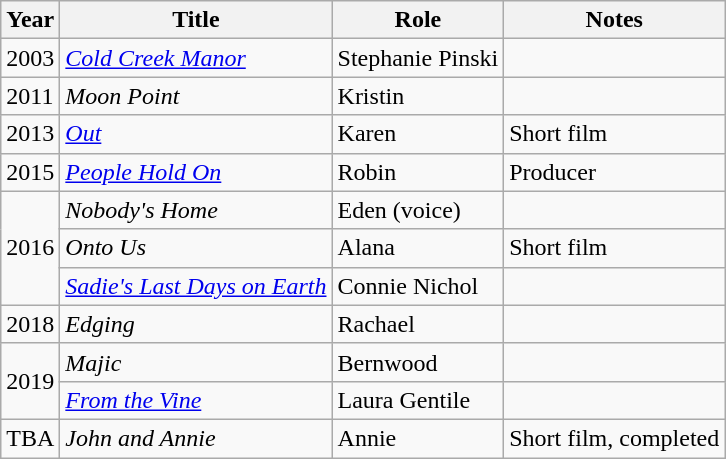<table class="wikitable sortable">
<tr>
<th>Year</th>
<th>Title</th>
<th>Role</th>
<th class="unsortable">Notes</th>
</tr>
<tr>
<td>2003</td>
<td><em><a href='#'>Cold Creek Manor</a></em></td>
<td>Stephanie Pinski</td>
<td></td>
</tr>
<tr>
<td>2011</td>
<td><em>Moon Point</em></td>
<td>Kristin</td>
<td></td>
</tr>
<tr>
<td>2013</td>
<td><em><a href='#'>Out</a></em></td>
<td>Karen</td>
<td>Short film</td>
</tr>
<tr>
<td>2015</td>
<td><em><a href='#'>People Hold On</a></em></td>
<td>Robin</td>
<td>Producer</td>
</tr>
<tr>
<td rowspan=3>2016</td>
<td><em>Nobody's Home</em></td>
<td>Eden (voice)</td>
<td></td>
</tr>
<tr>
<td><em>Onto Us</em></td>
<td>Alana</td>
<td>Short film</td>
</tr>
<tr>
<td><em><a href='#'>Sadie's Last Days on Earth</a></em></td>
<td>Connie Nichol</td>
<td></td>
</tr>
<tr>
<td>2018</td>
<td><em>Edging</em></td>
<td>Rachael</td>
<td></td>
</tr>
<tr>
<td rowspan=2>2019</td>
<td><em>Majic</em></td>
<td>Bernwood</td>
<td></td>
</tr>
<tr>
<td><em><a href='#'>From the Vine</a></em></td>
<td>Laura Gentile</td>
<td></td>
</tr>
<tr>
<td>TBA</td>
<td><em>John and Annie</em></td>
<td>Annie</td>
<td>Short film, completed</td>
</tr>
</table>
